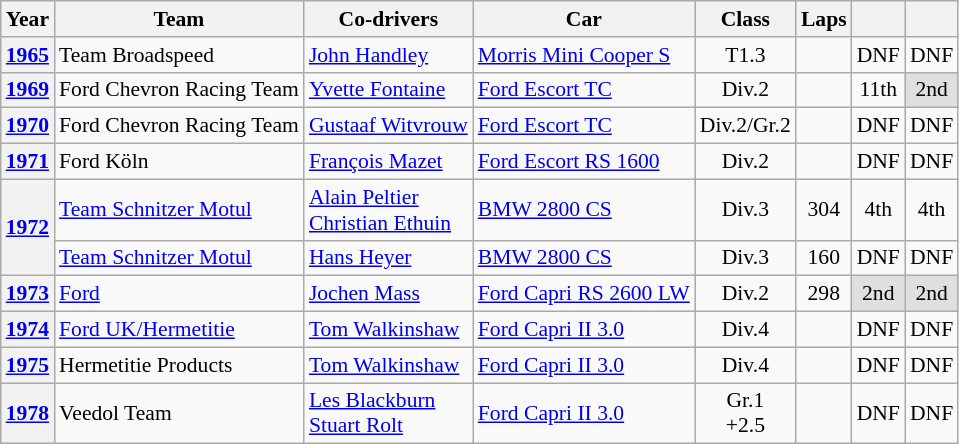<table class="wikitable" style="text-align:center; font-size:90%">
<tr>
<th>Year</th>
<th>Team</th>
<th>Co-drivers</th>
<th>Car</th>
<th>Class</th>
<th>Laps</th>
<th></th>
<th></th>
</tr>
<tr>
<th><a href='#'>1965</a></th>
<td align="left"> Team Broadspeed</td>
<td align="left"> <a href='#'>John Handley</a></td>
<td align="left"><a href='#'>Morris Mini Cooper S</a></td>
<td>T1.3</td>
<td></td>
<td>DNF</td>
<td>DNF</td>
</tr>
<tr>
<th><a href='#'>1969</a></th>
<td align="left"> Ford Chevron Racing Team</td>
<td align="left"> <a href='#'>Yvette Fontaine</a></td>
<td align="left"><a href='#'>Ford Escort TC</a></td>
<td>Div.2</td>
<td></td>
<td>11th</td>
<td style="background:#dfdfdf;">2nd</td>
</tr>
<tr>
<th><a href='#'>1970</a></th>
<td align="left"> Ford Chevron Racing Team</td>
<td align="left"> <a href='#'>Gustaaf Witvrouw</a></td>
<td align="left"><a href='#'>Ford Escort TC</a></td>
<td>Div.2/Gr.2</td>
<td></td>
<td>DNF</td>
<td>DNF</td>
</tr>
<tr>
<th><a href='#'>1971</a></th>
<td align="left"> Ford Köln</td>
<td align="left"> <a href='#'>François Mazet</a></td>
<td align="left"><a href='#'>Ford Escort RS 1600</a></td>
<td>Div.2</td>
<td></td>
<td>DNF</td>
<td>DNF</td>
</tr>
<tr>
<th rowspan=2><a href='#'>1972</a></th>
<td align="left"> <a href='#'>Team Schnitzer Motul</a></td>
<td align="left"> <a href='#'>Alain Peltier</a><br> <a href='#'>Christian Ethuin</a></td>
<td align="left"><a href='#'>BMW 2800 CS</a></td>
<td>Div.3</td>
<td>304</td>
<td>4th</td>
<td>4th</td>
</tr>
<tr>
<td align="left"> <a href='#'>Team Schnitzer Motul</a></td>
<td align="left"> <a href='#'>Hans Heyer</a></td>
<td align="left"><a href='#'>BMW 2800 CS</a></td>
<td>Div.3</td>
<td>160</td>
<td>DNF</td>
<td>DNF</td>
</tr>
<tr>
<th><a href='#'>1973</a></th>
<td align="left"> <a href='#'>Ford</a></td>
<td align="left"> <a href='#'>Jochen Mass</a></td>
<td align="left"><a href='#'>Ford Capri RS 2600 LW</a></td>
<td>Div.2</td>
<td>298</td>
<td style="background:#dfdfdf;">2nd</td>
<td style="background:#dfdfdf;">2nd</td>
</tr>
<tr>
<th><a href='#'>1974</a></th>
<td align="left"> <a href='#'>Ford UK/Hermetitie</a></td>
<td align="left"> <a href='#'>Tom Walkinshaw</a></td>
<td align="left"><a href='#'>Ford Capri II 3.0</a></td>
<td>Div.4</td>
<td></td>
<td>DNF</td>
<td>DNF</td>
</tr>
<tr>
<th><a href='#'>1975</a></th>
<td align="left"> Hermetitie Products</td>
<td align="left"> <a href='#'>Tom Walkinshaw</a></td>
<td align="left"><a href='#'>Ford Capri II 3.0</a></td>
<td>Div.4</td>
<td></td>
<td>DNF</td>
<td>DNF</td>
</tr>
<tr>
<th><a href='#'>1978</a></th>
<td align="left"> Veedol Team</td>
<td align="left"> <a href='#'>Les Blackburn</a><br> <a href='#'>Stuart Rolt</a></td>
<td align="left"><a href='#'>Ford Capri II 3.0</a></td>
<td>Gr.1<br>+2.5</td>
<td></td>
<td>DNF</td>
<td>DNF</td>
</tr>
</table>
